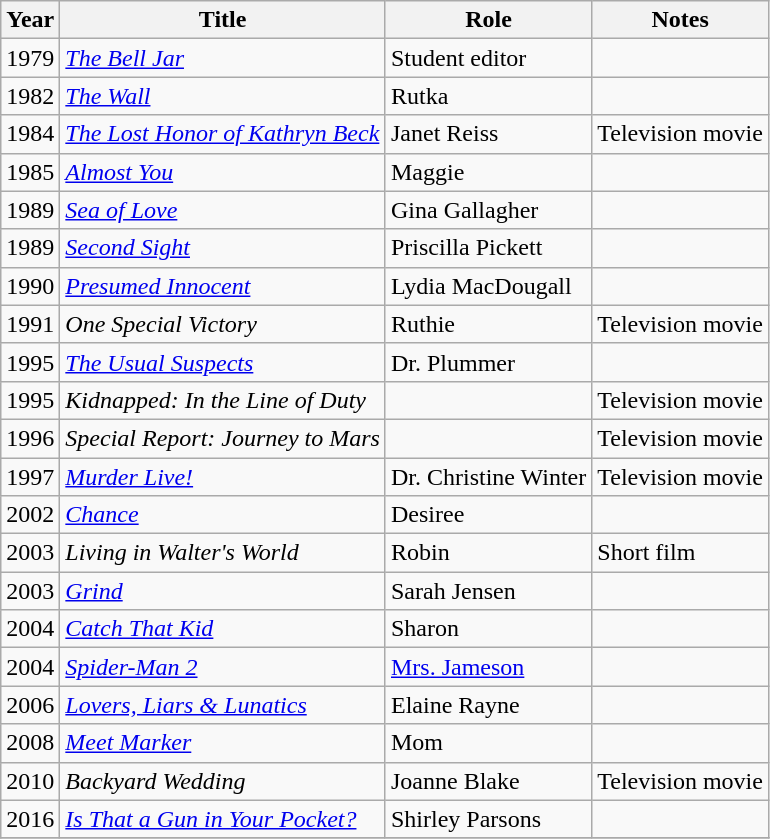<table class="wikitable sortable">
<tr>
<th>Year</th>
<th>Title</th>
<th>Role</th>
<th class="unsortable">Notes</th>
</tr>
<tr>
<td>1979</td>
<td><em><a href='#'>The Bell Jar</a></em></td>
<td>Student editor</td>
<td></td>
</tr>
<tr>
<td>1982</td>
<td><em><a href='#'>The Wall</a></em></td>
<td>Rutka</td>
<td></td>
</tr>
<tr>
<td>1984</td>
<td><em><a href='#'>The Lost Honor of Kathryn Beck</a></em></td>
<td>Janet Reiss</td>
<td>Television movie</td>
</tr>
<tr>
<td>1985</td>
<td><em><a href='#'>Almost You</a></em></td>
<td>Maggie</td>
<td></td>
</tr>
<tr>
<td>1989</td>
<td><em><a href='#'>Sea of Love</a></em></td>
<td>Gina Gallagher</td>
<td></td>
</tr>
<tr>
<td>1989</td>
<td><em><a href='#'>Second Sight</a></em></td>
<td>Priscilla Pickett</td>
<td></td>
</tr>
<tr>
<td>1990</td>
<td><em><a href='#'>Presumed Innocent</a></em></td>
<td>Lydia MacDougall</td>
<td></td>
</tr>
<tr>
<td>1991</td>
<td><em>One Special Victory</em></td>
<td>Ruthie</td>
<td>Television movie</td>
</tr>
<tr>
<td>1995</td>
<td><em><a href='#'>The Usual Suspects</a></em></td>
<td>Dr. Plummer</td>
<td></td>
</tr>
<tr>
<td>1995</td>
<td><em>Kidnapped: In the Line of Duty</em></td>
<td></td>
<td>Television movie</td>
</tr>
<tr>
<td>1996</td>
<td><em>Special Report: Journey to Mars</em></td>
<td></td>
<td>Television movie</td>
</tr>
<tr>
<td>1997</td>
<td><em><a href='#'>Murder Live!</a></em></td>
<td>Dr. Christine Winter</td>
<td>Television movie</td>
</tr>
<tr>
<td>2002</td>
<td><em><a href='#'>Chance</a></em></td>
<td>Desiree</td>
<td></td>
</tr>
<tr>
<td>2003</td>
<td><em>Living in Walter's World</em></td>
<td>Robin</td>
<td>Short film</td>
</tr>
<tr>
<td>2003</td>
<td><em><a href='#'>Grind</a></em></td>
<td>Sarah Jensen</td>
<td></td>
</tr>
<tr>
<td>2004</td>
<td><em><a href='#'>Catch That Kid</a></em></td>
<td>Sharon</td>
<td></td>
</tr>
<tr>
<td>2004</td>
<td><em><a href='#'>Spider-Man 2</a></em></td>
<td><a href='#'>Mrs. Jameson</a></td>
<td></td>
</tr>
<tr>
<td>2006</td>
<td><em><a href='#'>Lovers, Liars & Lunatics</a></em></td>
<td>Elaine Rayne</td>
<td></td>
</tr>
<tr>
<td>2008</td>
<td><em><a href='#'>Meet Marker</a></em></td>
<td>Mom</td>
<td></td>
</tr>
<tr>
<td>2010</td>
<td><em>Backyard Wedding</em></td>
<td>Joanne Blake</td>
<td>Television movie</td>
</tr>
<tr>
<td>2016</td>
<td><em><a href='#'>Is That a Gun in Your Pocket?</a></em></td>
<td>Shirley Parsons</td>
<td></td>
</tr>
<tr>
</tr>
</table>
